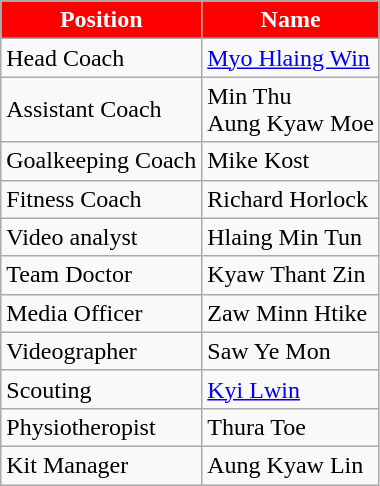<table class="wikitable">
<tr>
<th style="background:red; color:white;">Position</th>
<th style="background:red; color:white;">Name</th>
</tr>
<tr>
<td>Head Coach</td>
<td> <a href='#'>Myo Hlaing Win</a></td>
</tr>
<tr>
<td>Assistant Coach</td>
<td> Min Thu<br> Aung Kyaw Moe</td>
</tr>
<tr>
<td>Goalkeeping Coach</td>
<td> Mike Kost</td>
</tr>
<tr>
<td>Fitness Coach</td>
<td> Richard Horlock</td>
</tr>
<tr>
<td>Video analyst</td>
<td> Hlaing Min Tun</td>
</tr>
<tr>
<td>Team Doctor</td>
<td> Kyaw Thant Zin</td>
</tr>
<tr>
<td>Media Officer</td>
<td> Zaw Minn Htike</td>
</tr>
<tr>
<td>Videographer</td>
<td> Saw Ye Mon</td>
</tr>
<tr>
<td>Scouting</td>
<td> <a href='#'>Kyi Lwin</a></td>
</tr>
<tr>
<td>Physiotheropist</td>
<td> Thura Toe</td>
</tr>
<tr>
<td>Kit Manager</td>
<td> Aung Kyaw Lin</td>
</tr>
</table>
